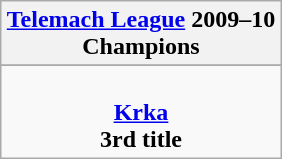<table class="wikitable" style="text-align: center; margin: 0 auto;">
<tr>
<th><a href='#'>Telemach League</a> 2009–10<br>Champions</th>
</tr>
<tr>
</tr>
<tr>
<td> <br><strong><a href='#'>Krka</a></strong><br><strong>3rd title</strong></td>
</tr>
</table>
